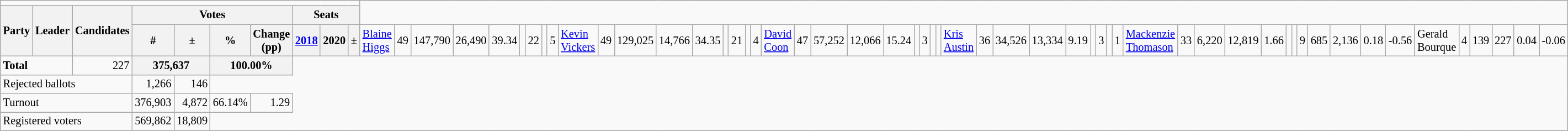<table class="wikitable" style="text-align:right; font-size:85%">
<tr>
<td align=center colspan=13></td>
</tr>
<tr>
<th rowspan="2" colspan="2" style="width:15%">Party</th>
<th rowspan="2">Leader</th>
<th rowspan="2">Candidates</th>
<th colspan="6">Votes</th>
<th colspan="3">Seats</th>
</tr>
<tr>
<th>#</th>
<th>±</th>
<th>%</th>
<th colspan="3">Change (pp)</th>
<th><a href='#'>2018</a></th>
<th>2020</th>
<th>±<br></th>
<td style="text-align:left;"><a href='#'>Blaine Higgs</a></td>
<td>49</td>
<td>147,790</td>
<td>26,490</td>
<td>39.34</td>
<td></td>
<td>22</td>
<td></td>
<td>5<br></td>
<td style="text-align:left;"><a href='#'>Kevin Vickers</a></td>
<td>49</td>
<td>129,025</td>
<td>14,766</td>
<td>34.35</td>
<td></td>
<td>21</td>
<td></td>
<td>4<br></td>
<td style="text-align:left;"><a href='#'>David Coon</a></td>
<td>47</td>
<td>57,252</td>
<td>12,066</td>
<td>15.24</td>
<td></td>
<td>3</td>
<td></td>
<td><br></td>
<td style="text-align:left;"><a href='#'>Kris Austin</a></td>
<td>36</td>
<td>34,526</td>
<td>13,334</td>
<td>9.19</td>
<td></td>
<td>3</td>
<td></td>
<td>1<br></td>
<td style="text-align:left;"><a href='#'>Mackenzie Thomason</a></td>
<td>33</td>
<td>6,220</td>
<td>12,819</td>
<td>1.66</td>
<td><br></td>
<td style="text-align:left;"></td>
<td>9</td>
<td>685</td>
<td>2,136</td>
<td>0.18</td>
<td>-0.56<br></td>
<td style="text-align:left;">Gerald Bourque</td>
<td>4</td>
<td>139</td>
<td>227</td>
<td>0.04</td>
<td>-0.06</td>
</tr>
<tr>
<td colspan="3" style="text-align: left;"><strong>Total</strong></td>
<td>227</td>
<th colspan="2">375,637</th>
<th colspan="2">100.00%</th>
</tr>
<tr>
<td colspan="4" style="text-align:left;">Rejected ballots</td>
<td>1,266</td>
<td>146</td>
</tr>
<tr>
<td colspan="4" style="text-align:left;">Turnout</td>
<td>376,903</td>
<td>4,872</td>
<td>66.14%</td>
<td>1.29</td>
</tr>
<tr>
<td colspan="4" style="text-align:left;">Registered voters</td>
<td>569,862</td>
<td>18,809</td>
</tr>
</table>
